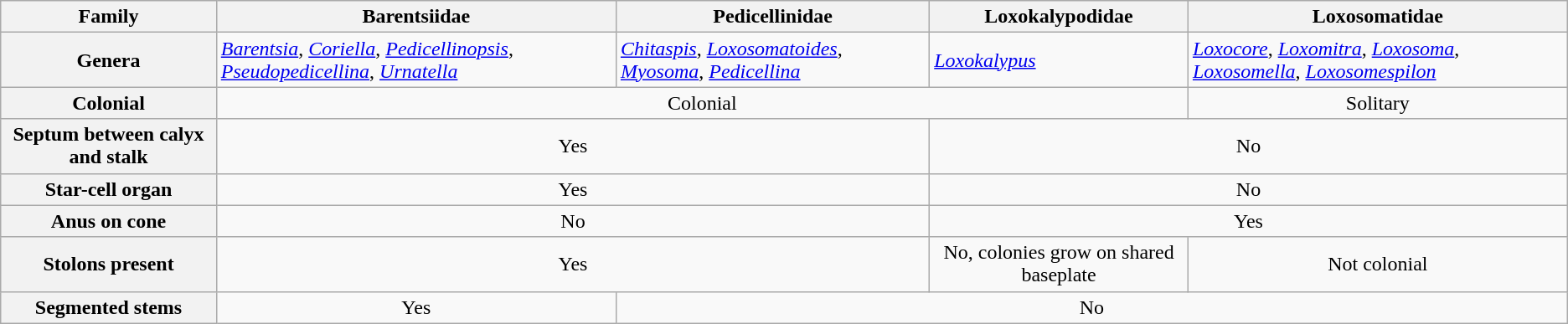<table class="wikitable">
<tr align="center">
<th>Family</th>
<th>Barentsiidae</th>
<th>Pedicellinidae</th>
<th>Loxokalypodidae</th>
<th>Loxosomatidae</th>
</tr>
<tr align="left">
<th align="center">Genera</th>
<td><em><a href='#'>Barentsia</a></em>, <em><a href='#'>Coriella</a></em>, <em><a href='#'>Pedicellinopsis</a></em>, <em><a href='#'>Pseudopedicellina</a></em>, <em><a href='#'>Urnatella</a></em></td>
<td><em><a href='#'>Chitaspis</a></em>, <em><a href='#'>Loxosomatoides</a></em>, <em><a href='#'>Myosoma</a></em>, <em><a href='#'>Pedicellina</a></em></td>
<td><em><a href='#'>Loxokalypus</a></em></td>
<td><em><a href='#'>Loxocore</a></em>, <em><a href='#'>Loxomitra</a></em>, <em><a href='#'>Loxosoma</a></em>, <em><a href='#'>Loxosomella</a></em>, <em><a href='#'>Loxosomespilon</a></em></td>
</tr>
<tr align="center">
<th>Colonial</th>
<td colspan="3">Colonial</td>
<td>Solitary</td>
</tr>
<tr align="center">
<th>Septum between calyx and stalk</th>
<td colspan="2">Yes</td>
<td colspan="2">No</td>
</tr>
<tr align="center">
<th>Star-cell organ</th>
<td colspan="2">Yes</td>
<td colspan="2">No</td>
</tr>
<tr align="center">
<th>Anus on cone</th>
<td colspan="2">No</td>
<td colspan="2">Yes</td>
</tr>
<tr align="center">
<th>Stolons present</th>
<td colspan="2">Yes</td>
<td>No, colonies grow on shared baseplate</td>
<td>Not colonial</td>
</tr>
<tr align="center">
<th>Segmented stems</th>
<td>Yes</td>
<td colspan="3">No</td>
</tr>
</table>
